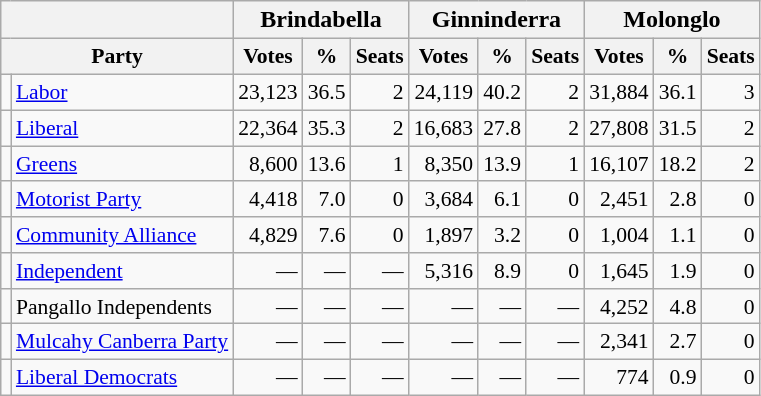<table class="wikitable">
<tr>
<th colspan=2></th>
<th colspan=3>Brindabella</th>
<th colspan=3>Ginninderra</th>
<th colspan=3>Molonglo</th>
</tr>
<tr style="font-size: 0.9em">
<th colspan = 2>Party</th>
<th>Votes</th>
<th>%</th>
<th>Seats</th>
<th>Votes</th>
<th>%</th>
<th>Seats</th>
<th>Votes</th>
<th>%</th>
<th>Seats</th>
</tr>
<tr style="font-size: 0.9em";">
<td></td>
<td><a href='#'>Labor</a></td>
<td align=right>23,123</td>
<td align=right>36.5</td>
<td align=right>2</td>
<td align=right>24,119</td>
<td align=right>40.2</td>
<td align=right>2</td>
<td align=right>31,884</td>
<td align=right>36.1</td>
<td align=right>3</td>
</tr>
<tr style="font-size: 0.9em";">
<td></td>
<td><a href='#'>Liberal</a></td>
<td align=right>22,364</td>
<td align=right>35.3</td>
<td align=right>2</td>
<td align=right>16,683</td>
<td align=right>27.8</td>
<td align=right>2</td>
<td align=right>27,808</td>
<td align=right>31.5</td>
<td align=right>2</td>
</tr>
<tr style="font-size: 0.9em";">
<td></td>
<td><a href='#'>Greens</a></td>
<td align=right>8,600</td>
<td align=right>13.6</td>
<td align=right>1</td>
<td align=right>8,350</td>
<td align=right>13.9</td>
<td align=right>1</td>
<td align=right>16,107</td>
<td align=right>18.2</td>
<td align=right>2</td>
</tr>
<tr style="font-size: 0.9em";">
<td></td>
<td><a href='#'>Motorist Party</a></td>
<td align=right>4,418</td>
<td align=right>7.0</td>
<td align=right>0</td>
<td align=right>3,684</td>
<td align=right>6.1</td>
<td align=right>0</td>
<td align=right>2,451</td>
<td align=right>2.8</td>
<td align=right>0</td>
</tr>
<tr style="font-size: 0.9em";">
<td></td>
<td><a href='#'>Community Alliance</a></td>
<td align=right>4,829</td>
<td align=right>7.6</td>
<td align=right>0</td>
<td align=right>1,897</td>
<td align=right>3.2</td>
<td align=right>0</td>
<td align=right>1,004</td>
<td align=right>1.1</td>
<td align=right>0</td>
</tr>
<tr style="font-size: 0.9em";">
<td></td>
<td><a href='#'>Independent</a></td>
<td align=right>—</td>
<td align=right>—</td>
<td align=right>—</td>
<td align=right>5,316</td>
<td align=right>8.9</td>
<td align=right>0</td>
<td align=right>1,645</td>
<td align=right>1.9</td>
<td align=right>0</td>
</tr>
<tr style="font-size: 0.9em";">
<td></td>
<td>Pangallo Independents</td>
<td align=right>—</td>
<td align=right>—</td>
<td align=right>—</td>
<td align=right>—</td>
<td align=right>—</td>
<td align=right>—</td>
<td align=right>4,252</td>
<td align=right>4.8</td>
<td align=right>0</td>
</tr>
<tr style="font-size: 0.9em";">
<td></td>
<td><a href='#'>Mulcahy Canberra Party</a></td>
<td align=right>—</td>
<td align=right>—</td>
<td align=right>—</td>
<td align=right>—</td>
<td align=right>—</td>
<td align=right>—</td>
<td align=right>2,341</td>
<td align=right>2.7</td>
<td align=right>0</td>
</tr>
<tr style="font-size: 0.9em";">
<td></td>
<td><a href='#'>Liberal Democrats</a></td>
<td align=right>—</td>
<td align=right>—</td>
<td align=right>—</td>
<td align=right>—</td>
<td align=right>—</td>
<td align=right>—</td>
<td align=right>774</td>
<td align=right>0.9</td>
<td align=right>0</td>
</tr>
</table>
